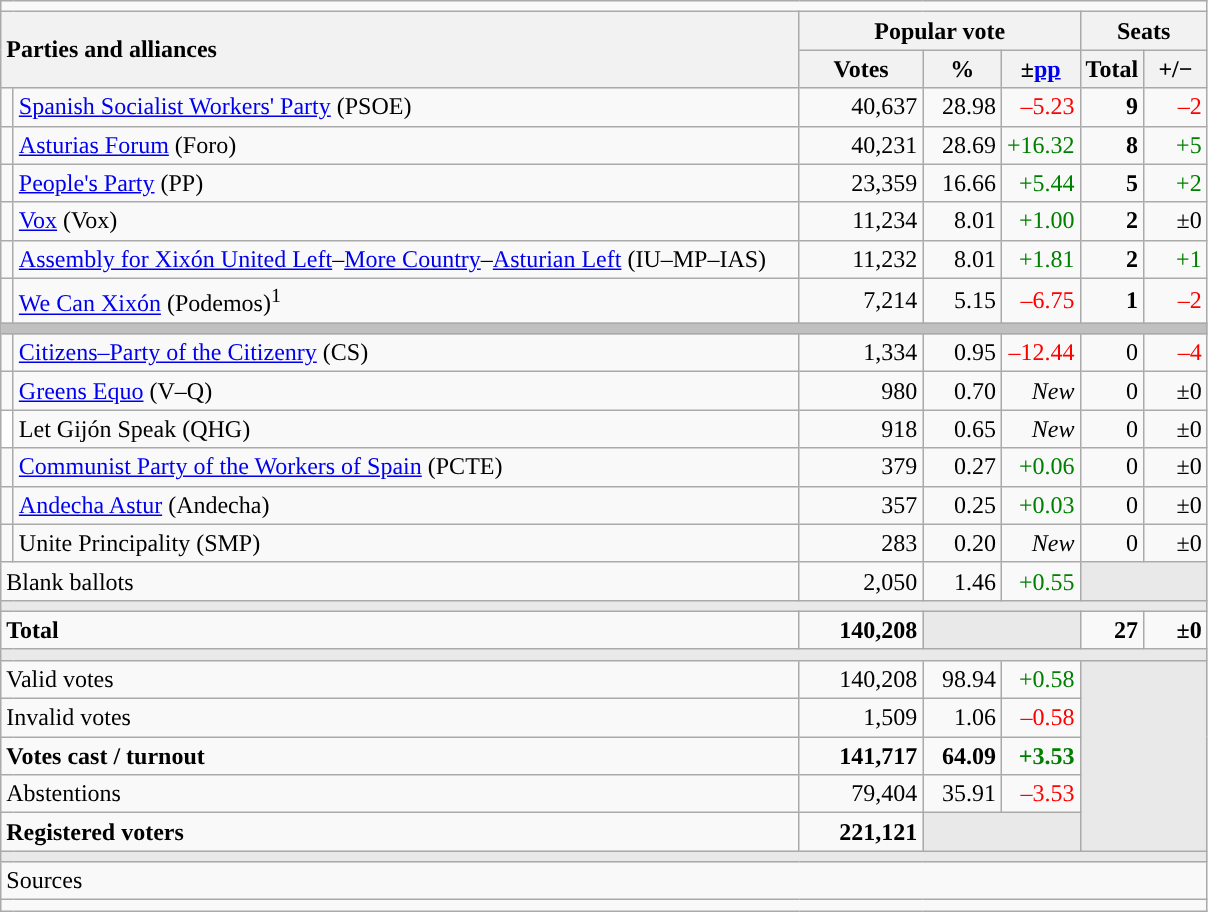<table class="wikitable" style="text-align:right;">
<tr>
<td colspan="7"></td>
</tr>
<tr>
<th style="text-align:left;" rowspan="2" colspan="2" width="525">Parties and alliances</th>
<th colspan="3">Popular vote</th>
<th colspan="2">Seats</th>
</tr>
<tr>
<th width="75">Votes</th>
<th width="45">%</th>
<th width="45">±<a href='#'>pp</a></th>
<th width="35">Total</th>
<th width="35">+/−</th>
</tr>
<tr>
<td width="1" style="color:inherit;background:"></td>
<td align="left"><a href='#'>Spanish Socialist Workers' Party</a> (PSOE)</td>
<td>40,637</td>
<td>28.98</td>
<td style="color:red;">–5.23</td>
<td><strong>9</strong></td>
<td style="color:red;">–2</td>
</tr>
<tr>
<td style="color:inherit;background:"></td>
<td align="left"><a href='#'>Asturias Forum</a> (Foro)</td>
<td>40,231</td>
<td>28.69</td>
<td style="color:green;">+16.32</td>
<td><strong>8</strong></td>
<td style="color:green;">+5</td>
</tr>
<tr>
<td style="color:inherit;background:"></td>
<td align="left"><a href='#'>People's Party</a> (PP)</td>
<td>23,359</td>
<td>16.66</td>
<td style="color:green;">+5.44</td>
<td><strong>5</strong></td>
<td style="color:green;">+2</td>
</tr>
<tr>
<td style="color:inherit;background:"></td>
<td align="left"><a href='#'>Vox</a> (Vox)</td>
<td>11,234</td>
<td>8.01</td>
<td style="color:green;">+1.00</td>
<td><strong>2</strong></td>
<td>±0</td>
</tr>
<tr>
<td style="color:inherit;background:"></td>
<td align="left"><a href='#'>Assembly for Xixón United Left</a>–<a href='#'>More Country</a>–<a href='#'>Asturian Left</a> (IU–MP–IAS)</td>
<td>11,232</td>
<td>8.01</td>
<td style="color:green;">+1.81</td>
<td><strong>2</strong></td>
<td style="color:green;">+1</td>
</tr>
<tr>
<td style="color:inherit;background:"></td>
<td align="left"><a href='#'>We Can Xixón</a> (Podemos)<sup>1</sup></td>
<td>7,214</td>
<td>5.15</td>
<td style="color:red;">–6.75</td>
<td><strong>1</strong></td>
<td style="color:red;">–2</td>
</tr>
<tr>
<td colspan="7" bgcolor="#C0C0C0"></td>
</tr>
<tr>
<td style="color:inherit;background:"></td>
<td align="left"><a href='#'>Citizens–Party of the Citizenry</a> (CS)</td>
<td>1,334</td>
<td>0.95</td>
<td style="color:red;">–12.44</td>
<td>0</td>
<td style="color:red;">–4</td>
</tr>
<tr>
<td style="color:inherit;background:"></td>
<td align="left"><a href='#'>Greens Equo</a> (V–Q)</td>
<td>980</td>
<td>0.70</td>
<td><em>New</em></td>
<td>0</td>
<td>±0</td>
</tr>
<tr>
<td bgcolor="white"></td>
<td align="left">Let Gijón Speak (QHG)</td>
<td>918</td>
<td>0.65</td>
<td><em>New</em></td>
<td>0</td>
<td>±0</td>
</tr>
<tr>
<td style="color:inherit;background:"></td>
<td align="left"><a href='#'>Communist Party of the Workers of Spain</a> (PCTE)</td>
<td>379</td>
<td>0.27</td>
<td style="color:green;">+0.06</td>
<td>0</td>
<td>±0</td>
</tr>
<tr>
<td style="color:inherit;background:"></td>
<td align="left"><a href='#'>Andecha Astur</a> (Andecha)</td>
<td>357</td>
<td>0.25</td>
<td style="color:green;">+0.03</td>
<td>0</td>
<td>±0</td>
</tr>
<tr>
<td style="color:inherit;background:"></td>
<td align="left">Unite Principality (SMP)</td>
<td>283</td>
<td>0.20</td>
<td><em>New</em></td>
<td>0</td>
<td>±0</td>
</tr>
<tr>
<td align="left" colspan="2">Blank ballots</td>
<td>2,050</td>
<td>1.46</td>
<td style="color:green;">+0.55</td>
<td bgcolor="#E9E9E9" colspan="2"></td>
</tr>
<tr>
<td colspan="7" bgcolor="#E9E9E9"></td>
</tr>
<tr style="font-weight:bold;">
<td align="left" colspan="2">Total</td>
<td>140,208</td>
<td colspan="2" bgcolor="#E9E9E9"></td>
<td>27</td>
<td>±0</td>
</tr>
<tr>
<td colspan="7" bgcolor="#E9E9E9"></td>
</tr>
<tr>
<td align="left" colspan="2">Valid votes</td>
<td>140,208</td>
<td>98.94</td>
<td style="color:green;">+0.58</td>
<td bgcolor="#E9E9E9" colspan="2" rowspan="5"></td>
</tr>
<tr>
<td align="left" colspan="2">Invalid votes</td>
<td>1,509</td>
<td>1.06</td>
<td style="color:red;">–0.58</td>
</tr>
<tr style="font-weight:bold;">
<td align="left" colspan="2">Votes cast / turnout</td>
<td>141,717</td>
<td>64.09</td>
<td style="color:green;">+3.53</td>
</tr>
<tr>
<td align="left" colspan="2">Abstentions</td>
<td>79,404</td>
<td>35.91</td>
<td style="color:red;">–3.53</td>
</tr>
<tr style="font-weight:bold;">
<td align="left" colspan="2">Registered voters</td>
<td>221,121</td>
<td colspan="2" bgcolor="#E9E9E9"></td>
</tr>
<tr>
<td colspan="7" bgcolor="#E9E9E9"></td>
</tr>
<tr>
<td align="left" colspan="7">Sources</td>
</tr>
<tr>
<td colspan="7" style="text-align:left; max-width:790px;"></td>
</tr>
</table>
